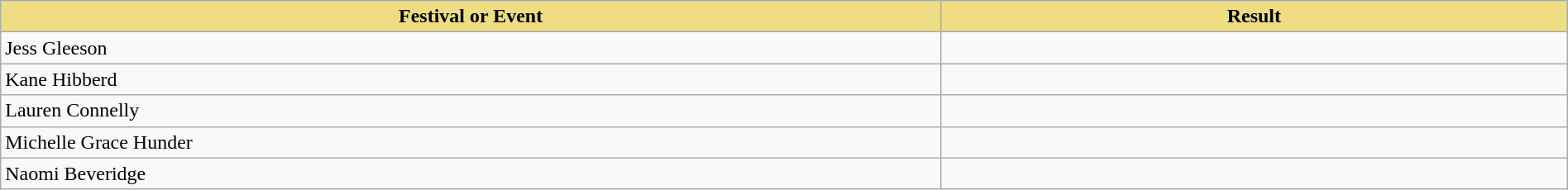<table class="wikitable" width=100%>
<tr>
<th style="width:15%;background:#EEDD82;">Festival or Event</th>
<th style="width:10%;background:#EEDD82;">Result</th>
</tr>
<tr>
<td>Jess Gleeson</td>
<td></td>
</tr>
<tr>
<td>Kane Hibberd</td>
<td></td>
</tr>
<tr>
<td>Lauren Connelly</td>
<td></td>
</tr>
<tr>
<td>Michelle Grace Hunder</td>
<td></td>
</tr>
<tr>
<td>Naomi Beveridge</td>
<td></td>
</tr>
</table>
